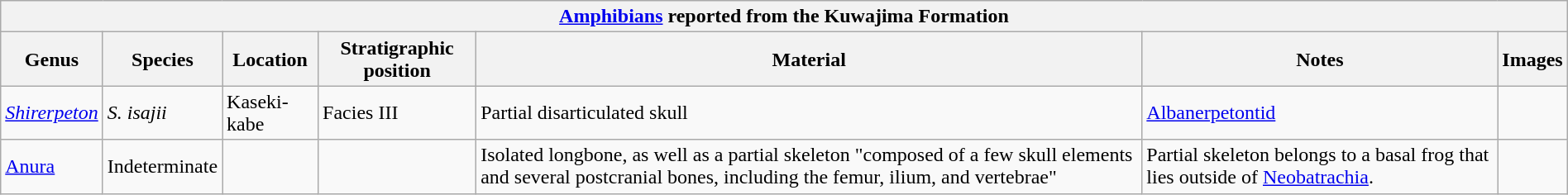<table class="wikitable" align="center" width="100%">
<tr>
<th colspan="7" align="center"><strong><a href='#'>Amphibians</a> reported from the Kuwajima Formation</strong></th>
</tr>
<tr>
<th>Genus</th>
<th>Species</th>
<th>Location</th>
<th>Stratigraphic position</th>
<th>Material</th>
<th>Notes</th>
<th>Images</th>
</tr>
<tr>
<td><em><a href='#'>Shirerpeton</a></em></td>
<td><em>S. isajii</em></td>
<td>Kaseki-kabe</td>
<td>Facies III</td>
<td>Partial disarticulated skull</td>
<td><a href='#'>Albanerpetontid</a></td>
<td></td>
</tr>
<tr>
<td><a href='#'>Anura</a></td>
<td>Indeterminate</td>
<td></td>
<td></td>
<td>Isolated longbone, as well as a partial skeleton "composed of a few skull elements and several postcranial bones, including the femur, ilium, and vertebrae"</td>
<td>Partial skeleton belongs to a basal frog that lies outside of <a href='#'>Neobatrachia</a>.</td>
<td></td>
</tr>
</table>
